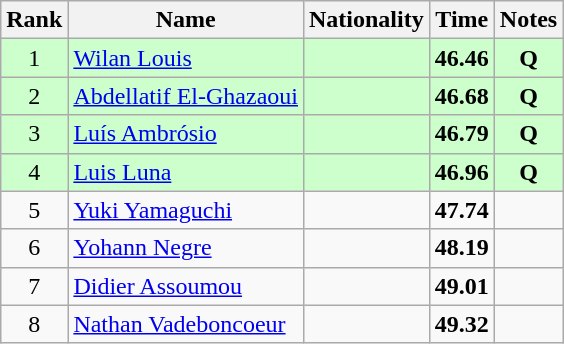<table class="wikitable sortable" style="text-align:center">
<tr>
<th>Rank</th>
<th>Name</th>
<th>Nationality</th>
<th>Time</th>
<th>Notes</th>
</tr>
<tr bgcolor=ccffcc>
<td>1</td>
<td align=left><a href='#'>Wilan Louis</a></td>
<td align=left></td>
<td><strong>46.46</strong></td>
<td><strong>Q</strong></td>
</tr>
<tr bgcolor=ccffcc>
<td>2</td>
<td align=left><a href='#'>Abdellatif El-Ghazaoui</a></td>
<td align=left></td>
<td><strong>46.68</strong></td>
<td><strong>Q</strong></td>
</tr>
<tr bgcolor=ccffcc>
<td>3</td>
<td align=left><a href='#'>Luís Ambrósio</a></td>
<td align=left></td>
<td><strong>46.79</strong></td>
<td><strong>Q</strong></td>
</tr>
<tr bgcolor=ccffcc>
<td>4</td>
<td align=left><a href='#'>Luis Luna</a></td>
<td align=left></td>
<td><strong>46.96</strong></td>
<td><strong>Q</strong></td>
</tr>
<tr>
<td>5</td>
<td align=left><a href='#'>Yuki Yamaguchi</a></td>
<td align=left></td>
<td><strong>47.74</strong></td>
<td></td>
</tr>
<tr>
<td>6</td>
<td align=left><a href='#'>Yohann Negre</a></td>
<td align=left></td>
<td><strong>48.19</strong></td>
<td></td>
</tr>
<tr>
<td>7</td>
<td align=left><a href='#'>Didier Assoumou</a></td>
<td align=left></td>
<td><strong>49.01</strong></td>
<td></td>
</tr>
<tr>
<td>8</td>
<td align=left><a href='#'>Nathan Vadeboncoeur</a></td>
<td align=left></td>
<td><strong>49.32</strong></td>
<td></td>
</tr>
</table>
